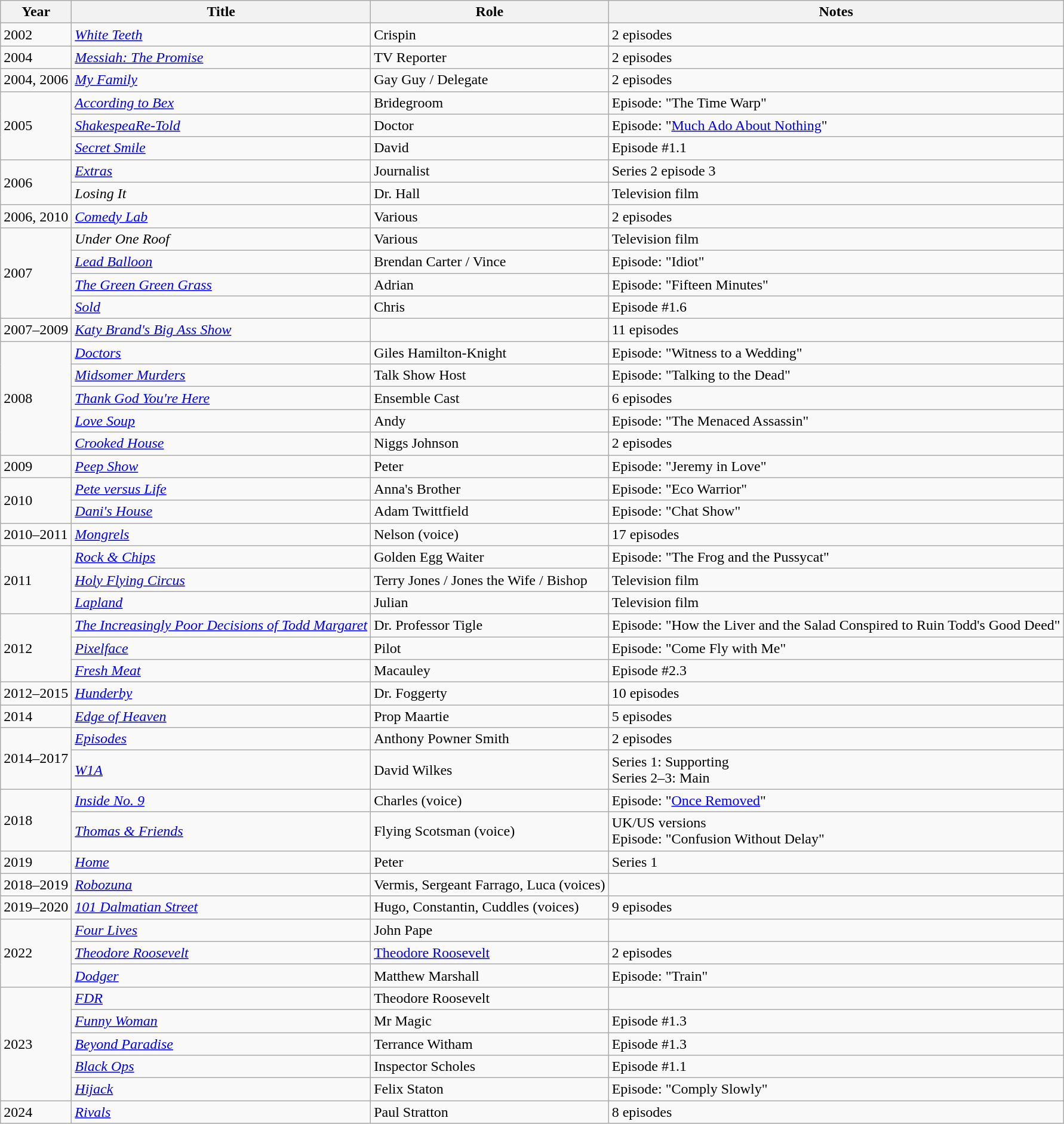<table class="wikitable sortable">
<tr>
<th>Year</th>
<th>Title</th>
<th>Role</th>
<th>Notes</th>
</tr>
<tr>
<td>2002</td>
<td><em><a href='#'>White Teeth</a></em></td>
<td>Crispin</td>
<td>2 episodes</td>
</tr>
<tr>
<td>2004</td>
<td><em><a href='#'>Messiah: The Promise</a></em></td>
<td>TV Reporter</td>
<td>2 episodes</td>
</tr>
<tr>
<td>2004, 2006</td>
<td><em><a href='#'>My Family</a></em></td>
<td>Gay Guy / Delegate</td>
<td>2 episodes</td>
</tr>
<tr>
<td rowspan="3">2005</td>
<td><em><a href='#'>According to Bex</a></em></td>
<td>Bridegroom</td>
<td>Episode: "The Time Warp"</td>
</tr>
<tr>
<td><em><a href='#'>ShakespeaRe-Told</a></em></td>
<td>Doctor</td>
<td>Episode: "<a href='#'>Much Ado About Nothing</a>"</td>
</tr>
<tr>
<td><em><a href='#'>Secret Smile</a></em></td>
<td>David</td>
<td>Episode #1.1</td>
</tr>
<tr>
<td rowspan="2">2006</td>
<td><em><a href='#'>Extras</a></em></td>
<td>Journalist</td>
<td>Series 2 episode 3</td>
</tr>
<tr>
<td><em>Losing It</em></td>
<td>Dr. Hall</td>
<td>Television film</td>
</tr>
<tr>
<td>2006, 2010</td>
<td><em><a href='#'>Comedy Lab</a></em></td>
<td>Various</td>
<td>2 episodes</td>
</tr>
<tr>
<td rowspan="4">2007</td>
<td><em>Under One Roof</em></td>
<td>Various</td>
<td>Television film</td>
</tr>
<tr>
<td><em><a href='#'>Lead Balloon</a></em></td>
<td>Brendan Carter / Vince</td>
<td>Episode: "Idiot"</td>
</tr>
<tr>
<td><em><a href='#'>The Green Green Grass</a></em></td>
<td>Adrian</td>
<td>Episode: "Fifteen Minutes"</td>
</tr>
<tr>
<td><em><a href='#'>Sold</a></em></td>
<td>Chris</td>
<td>Episode #1.6</td>
</tr>
<tr>
<td>2007–2009</td>
<td><em><a href='#'>Katy Brand's Big Ass Show</a></em></td>
<td></td>
<td>11 episodes</td>
</tr>
<tr>
<td rowspan="5">2008</td>
<td><em><a href='#'>Doctors</a></em></td>
<td>Giles Hamilton-Knight</td>
<td>Episode: "Witness to a Wedding"</td>
</tr>
<tr>
<td><em><a href='#'>Midsomer Murders</a></em></td>
<td>Talk Show Host</td>
<td>Episode: "Talking to the Dead"</td>
</tr>
<tr>
<td><em><a href='#'>Thank God You're Here</a></em></td>
<td>Ensemble Cast</td>
<td>6 episodes</td>
</tr>
<tr>
<td><em><a href='#'>Love Soup</a></em></td>
<td>Andy</td>
<td>Episode: "The Menaced Assassin"</td>
</tr>
<tr>
<td><em><a href='#'>Crooked House</a></em></td>
<td>Niggs Johnson</td>
<td>2 episodes</td>
</tr>
<tr>
<td>2009</td>
<td><em><a href='#'>Peep Show</a></em></td>
<td>Peter</td>
<td>Episode: "Jeremy in Love"</td>
</tr>
<tr>
<td rowspan="2">2010</td>
<td><em><a href='#'>Pete versus Life</a></em></td>
<td>Anna's Brother</td>
<td>Episode: "Eco Warrior"</td>
</tr>
<tr>
<td><em><a href='#'>Dani's House</a></em></td>
<td>Adam Twittfield</td>
<td>Episode: "Chat Show"</td>
</tr>
<tr>
<td>2010–2011</td>
<td><em><a href='#'>Mongrels</a></em></td>
<td>Nelson (voice)</td>
<td>17 episodes</td>
</tr>
<tr>
<td rowspan="3">2011</td>
<td><em><a href='#'>Rock & Chips</a></em></td>
<td>Golden Egg Waiter</td>
<td>Episode: "The Frog and the Pussycat"</td>
</tr>
<tr>
<td><em><a href='#'>Holy Flying Circus</a></em></td>
<td>Terry Jones / Jones the Wife / Bishop</td>
<td>Television film</td>
</tr>
<tr>
<td><em><a href='#'>Lapland</a></em></td>
<td>Julian</td>
<td>Television film</td>
</tr>
<tr>
<td rowspan="3">2012</td>
<td><em><a href='#'>The Increasingly Poor Decisions of Todd Margaret</a></em></td>
<td>Dr. Professor Tigle</td>
<td>Episode: "How the Liver and the Salad Conspired to Ruin Todd's Good Deed"</td>
</tr>
<tr>
<td><em><a href='#'>Pixelface</a></em></td>
<td>Pilot</td>
<td>Episode: "Come Fly with Me"</td>
</tr>
<tr>
<td><em><a href='#'>Fresh Meat</a></em></td>
<td>Macauley</td>
<td>Episode #2.3</td>
</tr>
<tr>
<td>2012–2015</td>
<td><em><a href='#'>Hunderby</a></em></td>
<td>Dr. Foggerty</td>
<td>10 episodes</td>
</tr>
<tr>
<td>2014</td>
<td><em><a href='#'>Edge of Heaven</a></em></td>
<td>Prop Maartie</td>
<td>5 episodes</td>
</tr>
<tr>
<td rowspan="2">2014–2017</td>
<td><em><a href='#'>Episodes</a></em></td>
<td>Anthony Powner Smith</td>
<td>2 episodes</td>
</tr>
<tr>
<td><em><a href='#'>W1A</a></em></td>
<td>David Wilkes</td>
<td>Series 1: Supporting<br>Series 2–3: Main</td>
</tr>
<tr>
<td rowspan="2">2018</td>
<td><a href='#'><em>Inside No. 9</em></a></td>
<td>Charles (voice)</td>
<td>Episode: "<a href='#'>Once Removed</a>"</td>
</tr>
<tr>
<td><em><a href='#'>Thomas & Friends</a></em></td>
<td>Flying Scotsman (voice)</td>
<td>UK/US versions<br>Episode: "Confusion Without Delay"</td>
</tr>
<tr>
<td>2019</td>
<td><em><a href='#'>Home</a></em></td>
<td>Peter</td>
<td>Series 1</td>
</tr>
<tr>
<td>2018–2019</td>
<td><em><a href='#'>Robozuna</a></em></td>
<td>Vermis, Sergeant Farrago, Luca (voices)</td>
<td></td>
</tr>
<tr>
<td>2019–2020</td>
<td><em><a href='#'>101 Dalmatian Street</a></em></td>
<td>Hugo, Constantin, Cuddles (voices)</td>
<td>9 episodes</td>
</tr>
<tr>
<td rowspan="3">2022</td>
<td><em><a href='#'>Four Lives</a></em></td>
<td>John Pape</td>
<td></td>
</tr>
<tr>
<td><em><a href='#'>Theodore Roosevelt</a></em></td>
<td><a href='#'>Theodore Roosevelt</a></td>
<td>2 episodes</td>
</tr>
<tr>
<td><em><a href='#'>Dodger</a></em></td>
<td>Matthew Marshall</td>
<td>Episode: "Train"</td>
</tr>
<tr>
<td rowspan="5">2023</td>
<td><em><a href='#'>FDR</a></em></td>
<td>Theodore Roosevelt</td>
<td></td>
</tr>
<tr>
<td><em><a href='#'>Funny Woman</a></em></td>
<td>Mr Magic</td>
<td>Episode #1.3</td>
</tr>
<tr>
<td><em><a href='#'>Beyond Paradise</a></em></td>
<td>Terrance Witham</td>
<td>Episode #1.3</td>
</tr>
<tr>
<td><em><a href='#'>Black Ops</a></em></td>
<td>Inspector Scholes</td>
<td>Episode #1.1</td>
</tr>
<tr>
<td><em><a href='#'>Hijack</a></em></td>
<td>Felix Staton</td>
<td>Episode: "Comply Slowly"</td>
</tr>
<tr>
<td>2024</td>
<td><em><a href='#'>Rivals</a></em></td>
<td>Paul Stratton</td>
<td>8 episodes</td>
</tr>
</table>
